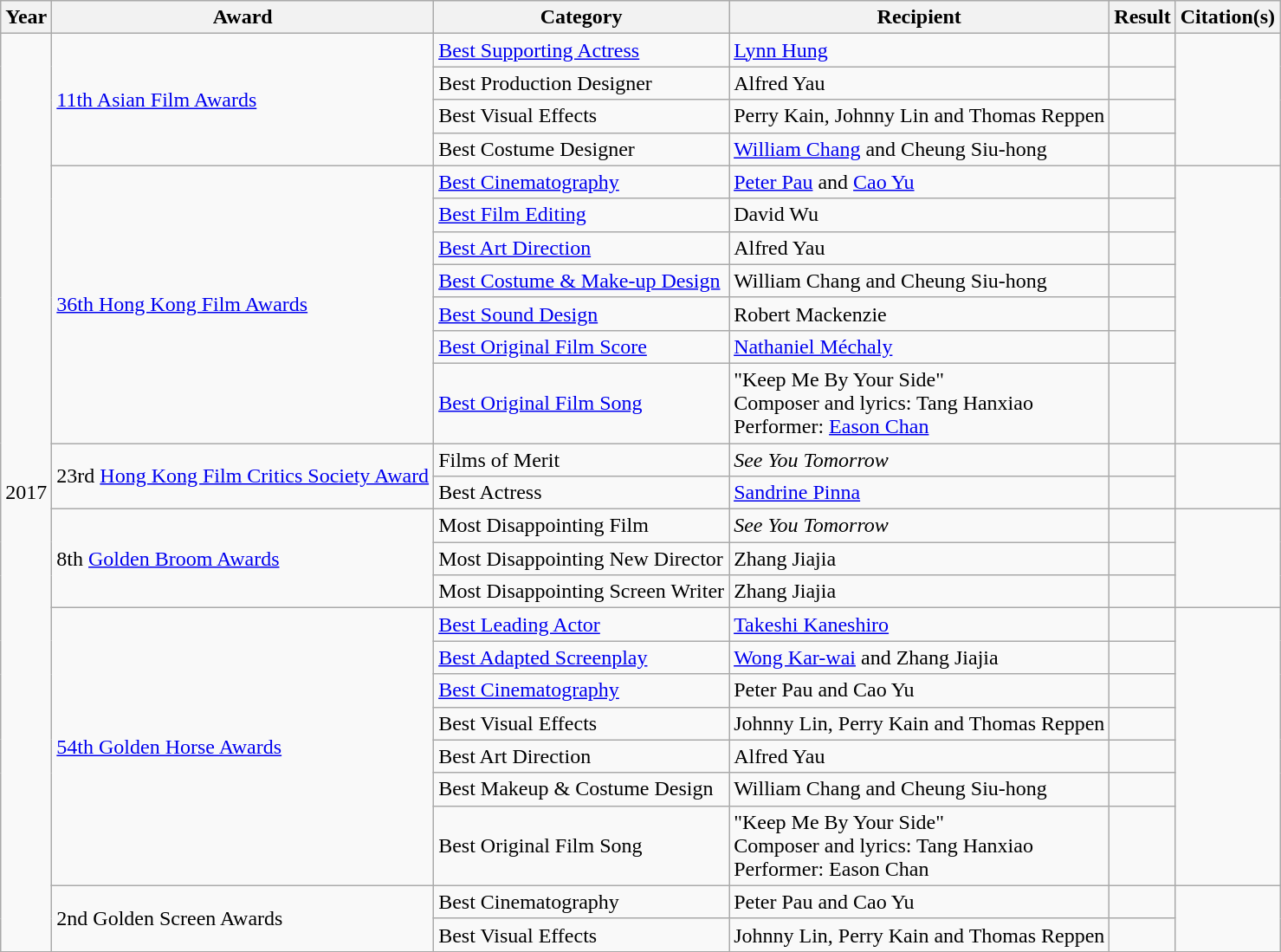<table class="wikitable">
<tr>
<th>Year</th>
<th>Award</th>
<th>Category</th>
<th>Recipient</th>
<th>Result</th>
<th>Citation(s)</th>
</tr>
<tr>
<td rowspan=25>2017</td>
<td rowspan=4><a href='#'>11th Asian Film Awards</a></td>
<td><a href='#'>Best Supporting Actress</a></td>
<td><a href='#'>Lynn Hung</a></td>
<td></td>
<td rowspan=4></td>
</tr>
<tr>
<td>Best Production Designer</td>
<td>Alfred Yau</td>
<td></td>
</tr>
<tr>
<td>Best Visual Effects</td>
<td>Perry Kain, Johnny Lin and Thomas Reppen</td>
<td></td>
</tr>
<tr>
<td>Best Costume Designer</td>
<td><a href='#'>William Chang</a> and  Cheung Siu-hong</td>
<td></td>
</tr>
<tr>
<td rowspan=7><a href='#'>36th Hong Kong Film Awards</a></td>
<td><a href='#'>Best Cinematography</a></td>
<td><a href='#'>Peter Pau</a> and <a href='#'>Cao Yu</a></td>
<td></td>
<td rowspan=7 style="text-align:center;"></td>
</tr>
<tr>
<td><a href='#'>Best Film Editing</a></td>
<td>David Wu</td>
<td></td>
</tr>
<tr>
<td><a href='#'>Best Art Direction</a></td>
<td>Alfred Yau</td>
<td></td>
</tr>
<tr>
<td><a href='#'>Best Costume & Make-up Design</a></td>
<td>William Chang and Cheung Siu-hong</td>
<td></td>
</tr>
<tr>
<td><a href='#'>Best Sound Design</a></td>
<td>Robert Mackenzie</td>
<td></td>
</tr>
<tr>
<td><a href='#'>Best Original Film Score</a></td>
<td><a href='#'>Nathaniel Méchaly</a></td>
<td></td>
</tr>
<tr>
<td><a href='#'>Best Original Film Song</a></td>
<td>"Keep Me By Your Side"<br>Composer and lyrics: Tang Hanxiao<br>Performer: <a href='#'>Eason Chan</a></td>
<td></td>
</tr>
<tr>
<td rowspan=2>23rd <a href='#'>Hong Kong Film Critics Society Award</a></td>
<td>Films of Merit</td>
<td><em>See You Tomorrow</em></td>
<td></td>
<td rowspan=2></td>
</tr>
<tr>
<td>Best Actress</td>
<td><a href='#'>Sandrine Pinna</a></td>
<td></td>
</tr>
<tr>
<td rowspan=3>8th <a href='#'>Golden Broom Awards</a></td>
<td>Most Disappointing Film</td>
<td><em>See You Tomorrow</em></td>
<td></td>
<td rowspan=3 style="text-align:center;"></td>
</tr>
<tr>
<td>Most Disappointing New Director</td>
<td>Zhang Jiajia</td>
<td></td>
</tr>
<tr>
<td>Most Disappointing Screen Writer</td>
<td>Zhang Jiajia</td>
<td></td>
</tr>
<tr>
<td rowspan=7><a href='#'>54th Golden Horse Awards</a></td>
<td><a href='#'>Best Leading Actor</a></td>
<td><a href='#'>Takeshi Kaneshiro</a></td>
<td></td>
<td rowspan=7 style="text-align:center;"></td>
</tr>
<tr>
<td><a href='#'>Best Adapted Screenplay</a></td>
<td><a href='#'>Wong Kar-wai</a> and Zhang Jiajia</td>
<td></td>
</tr>
<tr>
<td><a href='#'>Best Cinematography</a></td>
<td>Peter Pau and Cao Yu</td>
<td></td>
</tr>
<tr>
<td>Best Visual Effects</td>
<td>Johnny Lin, Perry Kain and Thomas Reppen</td>
<td></td>
</tr>
<tr>
<td>Best Art Direction</td>
<td>Alfred Yau</td>
<td></td>
</tr>
<tr>
<td>Best Makeup & Costume Design</td>
<td>William Chang and Cheung Siu-hong</td>
<td></td>
</tr>
<tr>
<td>Best Original Film Song</td>
<td>"Keep Me By Your Side"<br>Composer and lyrics: Tang Hanxiao<br>Performer: Eason Chan</td>
<td></td>
</tr>
<tr>
<td rowspan=2>2nd Golden Screen Awards</td>
<td>Best Cinematography</td>
<td>Peter Pau and Cao Yu</td>
<td></td>
<td rowspan=2></td>
</tr>
<tr>
<td>Best Visual Effects</td>
<td>Johnny Lin, Perry Kain and Thomas Reppen</td>
<td></td>
</tr>
<tr>
</tr>
</table>
